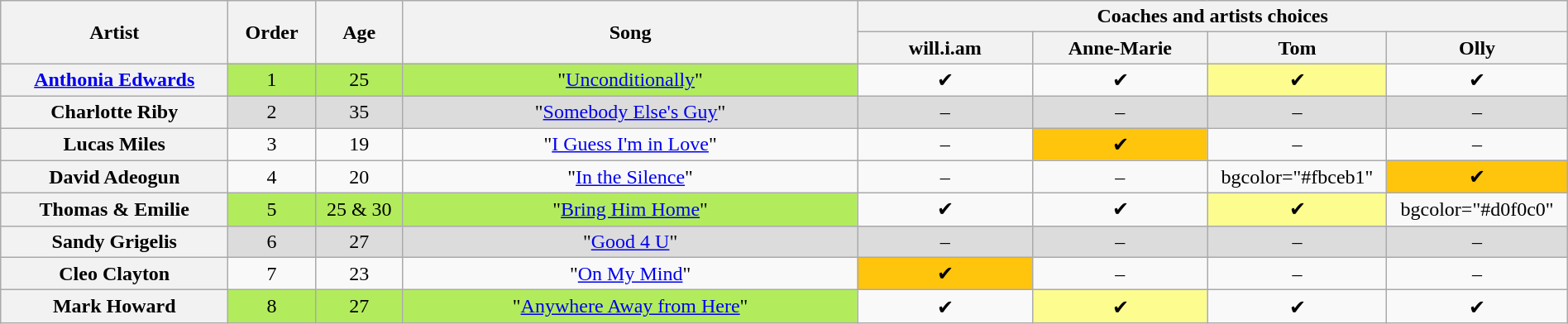<table class="wikitable" style="text-align:center; width:100%">
<tr>
<th scope="col" rowspan="2" style="width:13%">Artist</th>
<th scope="col" rowspan="2" style="width:05%">Order</th>
<th scope="col" rowspan="2" style="width:05%">Age</th>
<th scope="col" rowspan="2" style="width:26%">Song</th>
<th scope="col" colspan="4" style="width:40%">Coaches and artists choices</th>
</tr>
<tr>
<th style="width:10%">will.i.am</th>
<th style="width:10%">Anne-Marie</th>
<th style="width:10%">Tom</th>
<th style="width:10%">Olly</th>
</tr>
<tr>
<th scope="row"><a href='#'>Anthonia Edwards</a></th>
<td style="background:#B2EC5D">1</td>
<td style="background:#B2EC5D">25</td>
<td style="background:#B2EC5D">"<a href='#'>Unconditionally</a>"</td>
<td>✔</td>
<td>✔</td>
<td style="background:#fdfc8f">✔</td>
<td>✔</td>
</tr>
<tr style="background:#DCDCDC">
<th scope="row">Charlotte Riby</th>
<td>2</td>
<td>35</td>
<td>"<a href='#'>Somebody Else's Guy</a>"</td>
<td>–</td>
<td>–</td>
<td>–</td>
<td>–</td>
</tr>
<tr>
<th scope="row">Lucas Miles</th>
<td>3</td>
<td>19</td>
<td>"<a href='#'>I Guess I'm in Love</a>"</td>
<td>–</td>
<td style="background:#ffc40c">✔</td>
<td>–</td>
<td>–</td>
</tr>
<tr>
<th scope="row">David Adeogun</th>
<td>4</td>
<td>20</td>
<td>"<a href='#'>In the Silence</a>"</td>
<td>–</td>
<td>–</td>
<td>bgcolor="#fbceb1" </td>
<td style="background:#ffc40c">✔</td>
</tr>
<tr>
<th scope="row">Thomas & Emilie</th>
<td style="background:#B2EC5D">5</td>
<td style="background:#B2EC5D">25 & 30</td>
<td style="background:#B2EC5D">"<a href='#'>Bring Him Home</a>"</td>
<td>✔</td>
<td>✔</td>
<td style="background:#fdfc8f">✔</td>
<td>bgcolor="#d0f0c0"</td>
</tr>
<tr style="background:#DCDCDC">
<th scope="row">Sandy Grigelis</th>
<td>6</td>
<td>27</td>
<td>"<a href='#'>Good 4 U</a>"</td>
<td>–</td>
<td>–</td>
<td>–</td>
<td>–</td>
</tr>
<tr>
<th scope="row">Cleo Clayton</th>
<td>7</td>
<td>23</td>
<td>"<a href='#'>On My Mind</a>"</td>
<td style="background:#ffc40c">✔</td>
<td>–</td>
<td>–</td>
<td>–</td>
</tr>
<tr>
<th scope="row">Mark Howard</th>
<td style="background:#B2EC5D">8</td>
<td style="background:#B2EC5D">27</td>
<td style="background:#B2EC5D">"<a href='#'>Anywhere Away from Here</a>"</td>
<td>✔</td>
<td style="background:#fdfc8f">✔</td>
<td>✔</td>
<td>✔</td>
</tr>
</table>
